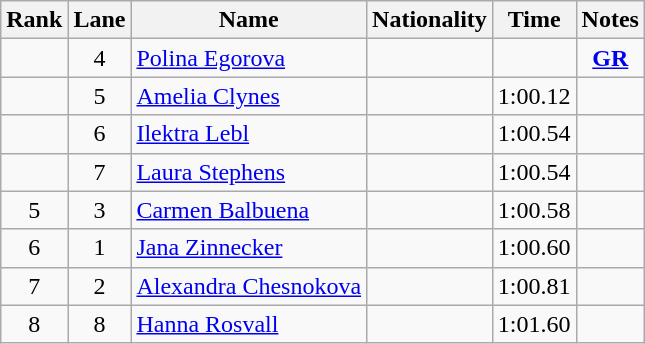<table class='wikitable sortable' style='text-align:center'>
<tr>
<th>Rank</th>
<th>Lane</th>
<th>Name</th>
<th>Nationality</th>
<th>Time</th>
<th>Notes</th>
</tr>
<tr>
<td></td>
<td>4</td>
<td align=left><a href='#'>Polina Egorova</a></td>
<td align=left></td>
<td></td>
<td><a href='#'><strong>GR</strong></a></td>
</tr>
<tr>
<td></td>
<td>5</td>
<td align=left><a href='#'>Amelia Clynes</a></td>
<td align=left></td>
<td>1:00.12</td>
<td></td>
</tr>
<tr>
<td></td>
<td>6</td>
<td align=left><a href='#'>Ilektra Lebl</a></td>
<td align=left></td>
<td>1:00.54</td>
<td></td>
</tr>
<tr>
<td></td>
<td>7</td>
<td align=left><a href='#'>Laura Stephens</a></td>
<td align=left></td>
<td>1:00.54</td>
<td></td>
</tr>
<tr>
<td>5</td>
<td>3</td>
<td align=left><a href='#'>Carmen Balbuena</a></td>
<td align=left></td>
<td>1:00.58</td>
<td></td>
</tr>
<tr>
<td>6</td>
<td>1</td>
<td align=left><a href='#'>Jana Zinnecker</a></td>
<td align=left></td>
<td>1:00.60</td>
<td></td>
</tr>
<tr>
<td>7</td>
<td>2</td>
<td align=left><a href='#'>Alexandra Chesnokova</a></td>
<td align=left></td>
<td>1:00.81</td>
<td></td>
</tr>
<tr>
<td>8</td>
<td>8</td>
<td align=left><a href='#'>Hanna Rosvall</a></td>
<td align=left></td>
<td>1:01.60</td>
<td></td>
</tr>
</table>
